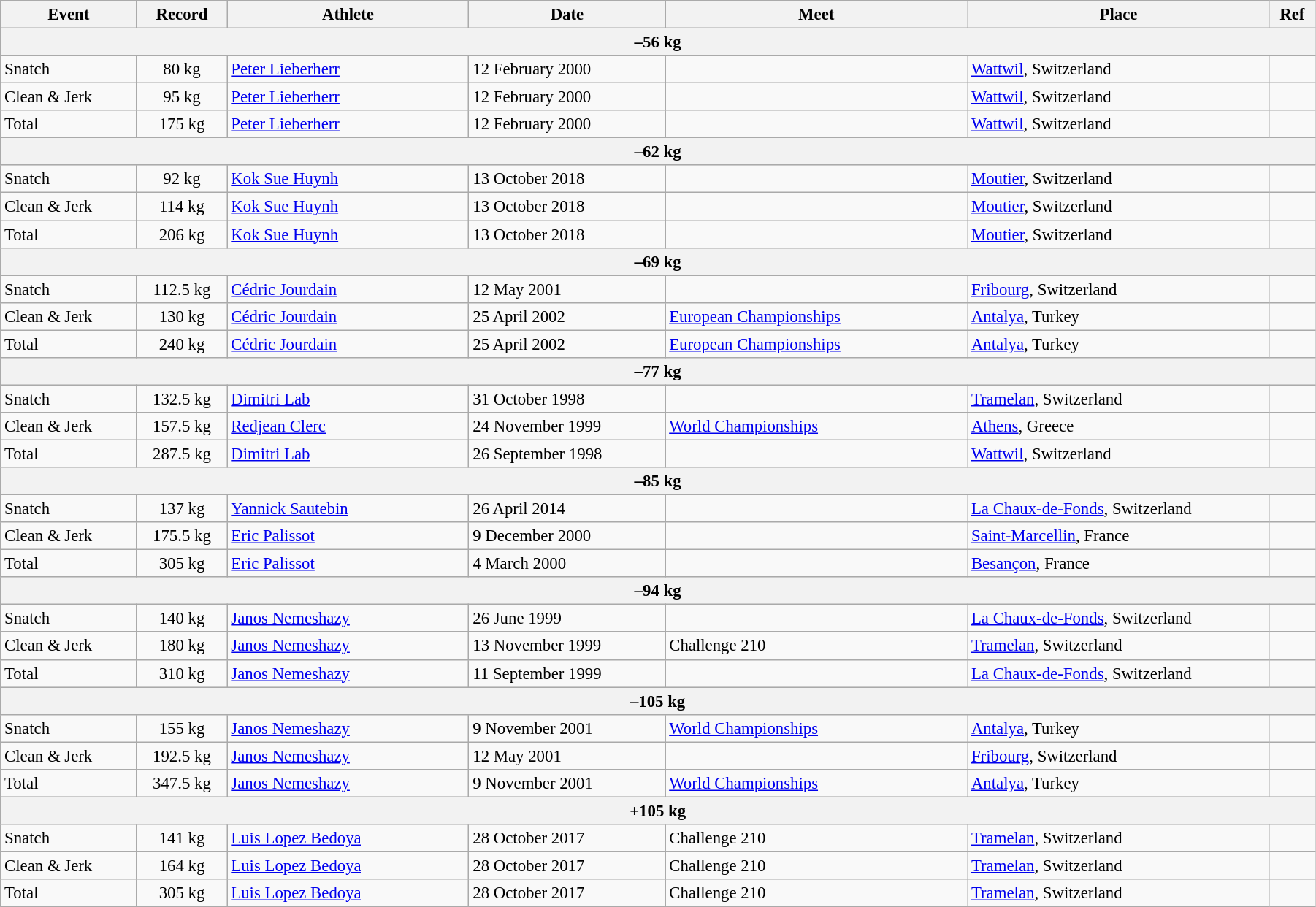<table class="wikitable" style="font-size:95%; width: 95%;">
<tr>
<th width=9%>Event</th>
<th width=6%>Record</th>
<th width=16%>Athlete</th>
<th width=13%>Date</th>
<th width=20%>Meet</th>
<th width=20%>Place</th>
<th width=3%>Ref</th>
</tr>
<tr bgcolor="#DDDDDD">
<th colspan="7">–56 kg</th>
</tr>
<tr>
<td>Snatch</td>
<td align=center>80 kg</td>
<td><a href='#'>Peter Lieberherr</a></td>
<td>12 February 2000</td>
<td></td>
<td><a href='#'>Wattwil</a>, Switzerland</td>
<td></td>
</tr>
<tr>
<td>Clean & Jerk</td>
<td align=center>95 kg</td>
<td><a href='#'>Peter Lieberherr</a></td>
<td>12 February 2000</td>
<td></td>
<td><a href='#'>Wattwil</a>, Switzerland</td>
<td></td>
</tr>
<tr>
<td>Total</td>
<td align=center>175 kg</td>
<td><a href='#'>Peter Lieberherr</a></td>
<td>12 February 2000</td>
<td></td>
<td><a href='#'>Wattwil</a>, Switzerland</td>
<td></td>
</tr>
<tr bgcolor="#DDDDDD">
<th colspan="7">–62 kg</th>
</tr>
<tr>
<td>Snatch</td>
<td align=center>92 kg</td>
<td><a href='#'>Kok Sue Huynh</a></td>
<td>13 October 2018</td>
<td></td>
<td><a href='#'>Moutier</a>, Switzerland</td>
<td></td>
</tr>
<tr>
<td>Clean & Jerk</td>
<td align=center>114 kg</td>
<td><a href='#'>Kok Sue Huynh</a></td>
<td>13 October 2018</td>
<td></td>
<td><a href='#'>Moutier</a>, Switzerland</td>
<td></td>
</tr>
<tr>
<td>Total</td>
<td align=center>206 kg</td>
<td><a href='#'>Kok Sue Huynh</a></td>
<td>13 October 2018</td>
<td></td>
<td><a href='#'>Moutier</a>, Switzerland</td>
<td></td>
</tr>
<tr bgcolor="#DDDDDD">
<th colspan="7">–69 kg</th>
</tr>
<tr>
<td>Snatch</td>
<td align=center>112.5 kg</td>
<td><a href='#'>Cédric Jourdain</a></td>
<td>12 May 2001</td>
<td></td>
<td><a href='#'>Fribourg</a>, Switzerland</td>
<td></td>
</tr>
<tr>
<td>Clean & Jerk</td>
<td align=center>130 kg</td>
<td><a href='#'>Cédric Jourdain</a></td>
<td>25 April 2002</td>
<td><a href='#'>European Championships</a></td>
<td><a href='#'>Antalya</a>, Turkey</td>
<td></td>
</tr>
<tr>
<td>Total</td>
<td align=center>240 kg</td>
<td><a href='#'>Cédric Jourdain</a></td>
<td>25 April 2002</td>
<td><a href='#'>European Championships</a></td>
<td><a href='#'>Antalya</a>, Turkey</td>
<td></td>
</tr>
<tr bgcolor="#DDDDDD">
<th colspan="7">–77 kg</th>
</tr>
<tr>
<td>Snatch</td>
<td align=center>132.5 kg</td>
<td><a href='#'>Dimitri Lab</a></td>
<td>31 October 1998</td>
<td></td>
<td><a href='#'>Tramelan</a>, Switzerland</td>
<td></td>
</tr>
<tr>
<td>Clean & Jerk</td>
<td align=center>157.5 kg</td>
<td><a href='#'>Redjean Clerc</a></td>
<td>24 November 1999</td>
<td><a href='#'>World Championships</a></td>
<td><a href='#'>Athens</a>, Greece</td>
<td></td>
</tr>
<tr>
<td>Total</td>
<td align=center>287.5 kg</td>
<td><a href='#'>Dimitri Lab</a></td>
<td>26 September 1998</td>
<td></td>
<td><a href='#'>Wattwil</a>, Switzerland</td>
<td></td>
</tr>
<tr bgcolor="#DDDDDD">
<th colspan="7">–85 kg</th>
</tr>
<tr>
<td>Snatch</td>
<td align=center>137 kg</td>
<td><a href='#'>Yannick Sautebin</a></td>
<td>26 April 2014</td>
<td></td>
<td><a href='#'>La Chaux-de-Fonds</a>, Switzerland</td>
<td></td>
</tr>
<tr>
<td>Clean & Jerk</td>
<td align=center>175.5 kg</td>
<td><a href='#'>Eric Palissot</a></td>
<td>9 December 2000</td>
<td></td>
<td><a href='#'>Saint-Marcellin</a>, France</td>
<td></td>
</tr>
<tr>
<td>Total</td>
<td align=center>305 kg</td>
<td><a href='#'>Eric Palissot</a></td>
<td>4 March 2000</td>
<td></td>
<td><a href='#'>Besançon</a>, France</td>
<td></td>
</tr>
<tr bgcolor="#DDDDDD">
<th colspan="7">–94 kg</th>
</tr>
<tr>
<td>Snatch</td>
<td align=center>140 kg</td>
<td><a href='#'>Janos Nemeshazy</a></td>
<td>26 June 1999</td>
<td></td>
<td><a href='#'>La Chaux-de-Fonds</a>, Switzerland</td>
<td></td>
</tr>
<tr>
<td>Clean & Jerk</td>
<td align=center>180 kg</td>
<td><a href='#'>Janos Nemeshazy</a></td>
<td>13 November 1999</td>
<td>Challenge 210</td>
<td><a href='#'>Tramelan</a>, Switzerland</td>
<td></td>
</tr>
<tr>
<td>Total</td>
<td align=center>310 kg</td>
<td><a href='#'>Janos Nemeshazy</a></td>
<td>11 September 1999</td>
<td></td>
<td><a href='#'>La Chaux-de-Fonds</a>, Switzerland</td>
<td></td>
</tr>
<tr bgcolor="#DDDDDD">
<th colspan="7">–105 kg</th>
</tr>
<tr>
<td>Snatch</td>
<td align=center>155 kg</td>
<td><a href='#'>Janos Nemeshazy</a></td>
<td>9 November 2001</td>
<td><a href='#'>World Championships</a></td>
<td><a href='#'>Antalya</a>, Turkey</td>
<td></td>
</tr>
<tr>
<td>Clean & Jerk</td>
<td align=center>192.5 kg</td>
<td><a href='#'>Janos Nemeshazy</a></td>
<td>12 May 2001</td>
<td></td>
<td><a href='#'>Fribourg</a>, Switzerland</td>
<td></td>
</tr>
<tr>
<td>Total</td>
<td align=center>347.5 kg</td>
<td><a href='#'>Janos Nemeshazy</a></td>
<td>9 November 2001</td>
<td><a href='#'>World Championships</a></td>
<td><a href='#'>Antalya</a>, Turkey</td>
<td></td>
</tr>
<tr bgcolor="#DDDDDD">
<th colspan="7">+105 kg</th>
</tr>
<tr>
<td>Snatch</td>
<td align=center>141 kg</td>
<td><a href='#'>Luis Lopez Bedoya</a></td>
<td>28 October 2017</td>
<td>Challenge 210</td>
<td><a href='#'>Tramelan</a>, Switzerland</td>
<td></td>
</tr>
<tr>
<td>Clean & Jerk</td>
<td align=center>164 kg</td>
<td><a href='#'>Luis Lopez Bedoya</a></td>
<td>28 October 2017</td>
<td>Challenge 210</td>
<td><a href='#'>Tramelan</a>, Switzerland</td>
<td></td>
</tr>
<tr>
<td>Total</td>
<td align=center>305 kg</td>
<td><a href='#'>Luis Lopez Bedoya</a></td>
<td>28 October 2017</td>
<td>Challenge 210</td>
<td><a href='#'>Tramelan</a>, Switzerland</td>
<td></td>
</tr>
</table>
